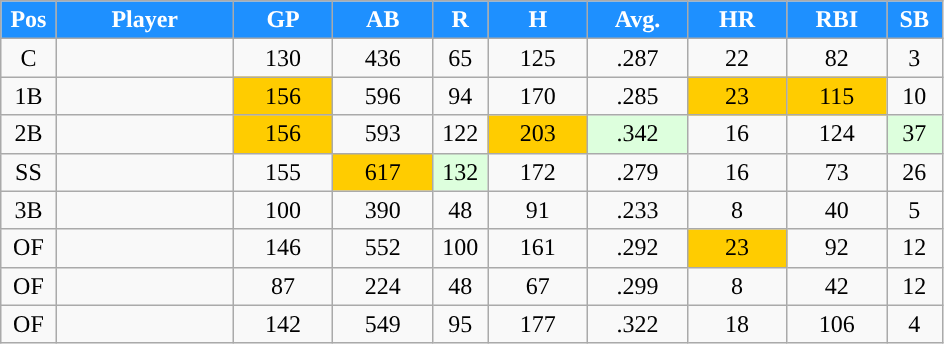<table class="wikitable sortable">
<tr>
<th style="background:#1E90FF;color:#ffffff;" width="5%">Pos</th>
<th style="background:#1E90FF;color:#ffffff;" width="16%">Player</th>
<th style="background:#1E90FF;color:#ffffff;" width="9%">GP</th>
<th style="background:#1E90FF;color:#ffffff;" width="9%">AB</th>
<th style="background:#1E90FF;color:#ffffff;" width="5%">R</th>
<th style="background:#1E90FF;color:#ffffff;" width="9%">H</th>
<th style="background:#1E90FF;color:#ffffff;" width="9%">Avg.</th>
<th style="background:#1E90FF;color:#ffffff;" width="9%">HR</th>
<th style="background:#1E90FF;color:#ffffff;" width="9%">RBI</th>
<th style="background:#1E90FF;color:#ffffff;" width="5%">SB</th>
</tr>
<tr align="center">
<td>C</td>
<td></td>
<td>130</td>
<td>436</td>
<td>65</td>
<td>125</td>
<td>.287</td>
<td>22</td>
<td>82</td>
<td>3</td>
</tr>
<tr align="center">
<td>1B</td>
<td></td>
<td style="background:#fc0;">156</td>
<td>596</td>
<td>94</td>
<td>170</td>
<td>.285</td>
<td style="background:#fc0;">23</td>
<td style="background:#fc0;">115</td>
<td>10</td>
</tr>
<tr align="center">
<td>2B</td>
<td></td>
<td style="background:#fc0;">156</td>
<td>593</td>
<td>122</td>
<td style="background:#fc0;">203</td>
<td style="background:#DDFFDD;">.342</td>
<td>16</td>
<td>124</td>
<td style="background:#DDFFDD;">37</td>
</tr>
<tr align="center">
<td>SS</td>
<td></td>
<td>155</td>
<td style="background:#fc0;">617</td>
<td style="background:#DDFFDD;">132</td>
<td>172</td>
<td>.279</td>
<td>16</td>
<td>73</td>
<td>26</td>
</tr>
<tr align="center">
<td>3B</td>
<td></td>
<td>100</td>
<td>390</td>
<td>48</td>
<td>91</td>
<td>.233</td>
<td>8</td>
<td>40</td>
<td>5</td>
</tr>
<tr align="center">
<td>OF</td>
<td></td>
<td>146</td>
<td>552</td>
<td>100</td>
<td>161</td>
<td>.292</td>
<td style="background:#fc0;">23</td>
<td>92</td>
<td>12</td>
</tr>
<tr align="center">
<td>OF</td>
<td></td>
<td>87</td>
<td>224</td>
<td>48</td>
<td>67</td>
<td>.299</td>
<td>8</td>
<td>42</td>
<td>12</td>
</tr>
<tr align="center">
<td>OF</td>
<td></td>
<td>142</td>
<td>549</td>
<td>95</td>
<td>177</td>
<td>.322</td>
<td>18</td>
<td>106</td>
<td>4</td>
</tr>
</table>
